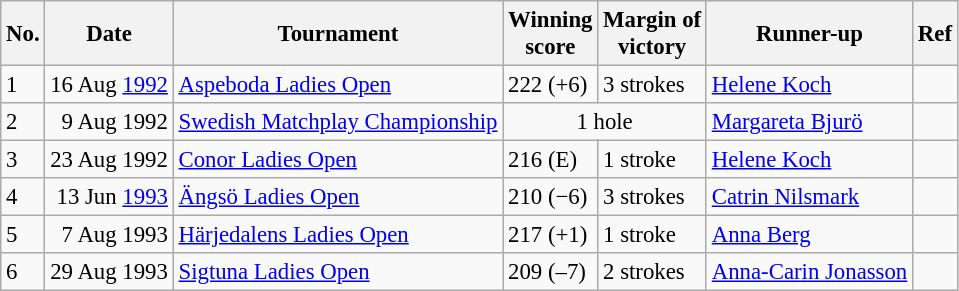<table class="wikitable" style="font-size:95%;">
<tr>
<th>No.</th>
<th>Date</th>
<th>Tournament</th>
<th>Winning<br>score</th>
<th>Margin of<br>victory</th>
<th>Runner-up</th>
<th>Ref</th>
</tr>
<tr>
<td>1</td>
<td align=right>16 Aug <a href='#'>1992</a></td>
<td><a href='#'>Aspeboda Ladies Open</a></td>
<td align=left>222 (+6)</td>
<td>3 strokes</td>
<td> <a href='#'>Helene Koch</a></td>
<td></td>
</tr>
<tr>
<td>2</td>
<td align=right>9 Aug 1992</td>
<td><a href='#'>Swedish Matchplay Championship</a></td>
<td colspan=2 align=center>1 hole</td>
<td> <a href='#'>Margareta Bjurö</a></td>
<td></td>
</tr>
<tr>
<td>3</td>
<td align=right>23 Aug 1992</td>
<td><a href='#'>Conor Ladies Open</a></td>
<td align=left>216 (E)</td>
<td>1 stroke</td>
<td> <a href='#'>Helene Koch</a></td>
<td></td>
</tr>
<tr>
<td>4</td>
<td align=right>13 Jun <a href='#'>1993</a></td>
<td><a href='#'>Ängsö Ladies Open</a></td>
<td align=left>210 (−6)</td>
<td>3 strokes</td>
<td> <a href='#'>Catrin Nilsmark</a></td>
<td></td>
</tr>
<tr>
<td>5</td>
<td align=right>7 Aug 1993</td>
<td><a href='#'>Härjedalens Ladies Open</a></td>
<td align=left>217 (+1)</td>
<td>1 stroke</td>
<td> <a href='#'>Anna Berg</a></td>
<td></td>
</tr>
<tr>
<td>6</td>
<td align=right>29 Aug 1993</td>
<td><a href='#'>Sigtuna Ladies Open</a></td>
<td align=left>209 (–7)</td>
<td>2 strokes</td>
<td> <a href='#'>Anna-Carin Jonasson</a></td>
<td></td>
</tr>
</table>
